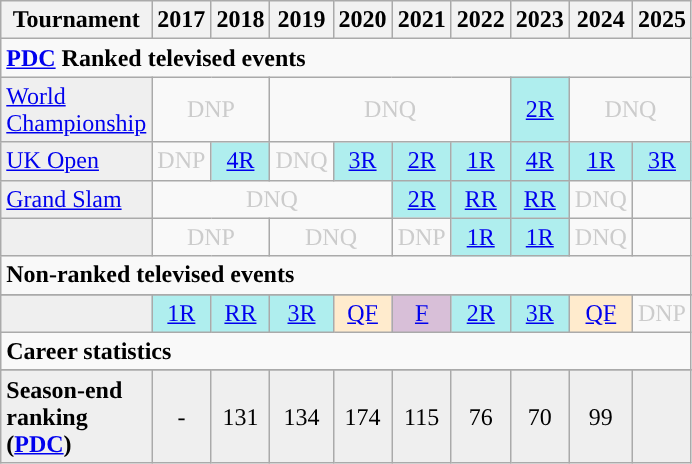<table class="wikitable" style="width:20%; margin:0">
<tr>
<th>Tournament</th>
<th>2017</th>
<th>2018</th>
<th>2019</th>
<th>2020</th>
<th>2021</th>
<th>2022</th>
<th>2023</th>
<th>2024</th>
<th>2025</th>
</tr>
<tr>
<td colspan="31" align="left"><strong><a href='#'>PDC</a> Ranked televised events</strong></td>
</tr>
<tr>
<td style="background:#efefef;"><a href='#'>World Championship</a></td>
<td colspan="2" style="text-align:center; color:#ccc;">DNP</td>
<td colspan="4" style="text-align:center; color:#ccc;">DNQ</td>
<td style="text-align:center; background:#afeeee;"><a href='#'>2R</a></td>
<td colspan="2" style="text-align:center; color:#ccc;">DNQ</td>
</tr>
<tr>
<td style="background:#efefef;"><a href='#'>UK Open</a></td>
<td style="text-align:center; color:#ccc;">DNP</td>
<td style="text-align:center; background:#afeeee;"><a href='#'>4R</a></td>
<td style="text-align:center; color:#ccc;">DNQ</td>
<td style="text-align:center; background:#afeeee;"><a href='#'>3R</a></td>
<td style="text-align:center; background:#afeeee;"><a href='#'>2R</a></td>
<td style="text-align:center; background:#afeeee;"><a href='#'>1R</a></td>
<td style="text-align:center; background:#afeeee;"><a href='#'>4R</a></td>
<td style="text-align:center; background:#afeeee;"><a href='#'>1R</a></td>
<td style="text-align:center; background:#afeeee;"><a href='#'>3R</a></td>
</tr>
<tr>
<td style="background:#efefef;"><a href='#'>Grand Slam</a></td>
<td colspan="4" style="text-align:center; color:#ccc;">DNQ</td>
<td style="text-align:center; background:#afeeee;"><a href='#'>2R</a></td>
<td style="text-align:center; background:#afeeee;"><a href='#'>RR</a></td>
<td style="text-align:center; background:#afeeee;"><a href='#'>RR</a></td>
<td style="text-align:center; color:#ccc;">DNQ</td>
<td></td>
</tr>
<tr>
<td style="background:#efefef;"></td>
<td colspan="2" style="text-align:center; color:#ccc;">DNP</td>
<td colspan="2" style="text-align:center; color:#ccc;">DNQ</td>
<td style="text-align:center; color:#ccc;">DNP</td>
<td style="text-align:center; background:#afeeee;"><a href='#'>1R</a></td>
<td style="text-align:center; background:#afeeee;"><a href='#'>1R</a></td>
<td style="text-align:center; color:#ccc;">DNQ</td>
<td></td>
</tr>
<tr>
<td colspan="15" align="left"><strong>Non-ranked televised events</strong></td>
</tr>
<tr>
</tr>
<tr>
<td style="background:#efefef;"></td>
<td style="text-align:center; background:#afeeee;"><a href='#'>1R</a></td>
<td style="text-align:center; background:#afeeee;"><a href='#'>RR</a></td>
<td style="text-align:center; background:#afeeee;"><a href='#'>3R</a></td>
<td style="text-align:center; background:#ffebcd;"><a href='#'>QF</a></td>
<td style="text-align:center; background:thistle;"><a href='#'>F</a></td>
<td style="text-align:center; background:#afeeee;"><a href='#'>2R</a></td>
<td style="text-align:center; background:#afeeee;"><a href='#'>3R</a></td>
<td style="text-align:center; background:#ffebcd;"><a href='#'>QF</a></td>
<td style="text-align:center; color:#ccc;">DNP</td>
</tr>
<tr>
<td colspan="14" align="left"><strong>Career statistics</strong></td>
</tr>
<tr>
</tr>
<tr bgcolor="efefef">
<td align="left"><strong>Season-end ranking (<a href='#'>PDC</a>)</strong></td>
<td style="text-align:center;">-</td>
<td style="text-align:center;">131</td>
<td style="text-align:center;">134</td>
<td style="text-align:center;">174</td>
<td style="text-align:center;">115</td>
<td style="text-align:center;">76</td>
<td style="text-align:center;">70</td>
<td style="text-align:center;">99</td>
<td></td>
</tr>
</table>
